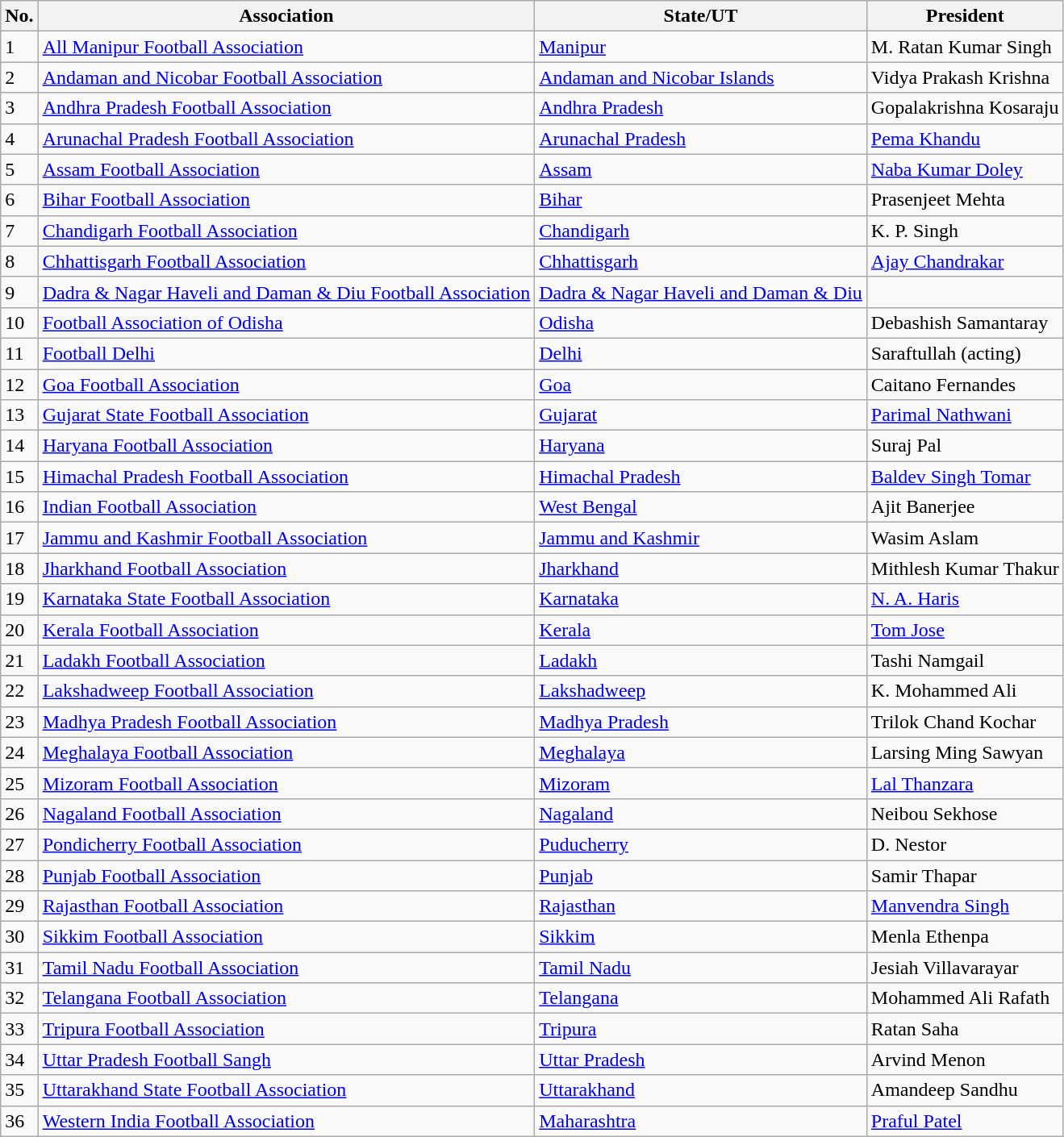<table class="wikitable sortable">
<tr>
<th>No.</th>
<th>Association</th>
<th>State/UT</th>
<th>President</th>
</tr>
<tr>
<td>1</td>
<td><a href='#'>All Manipur Football Association</a></td>
<td><a href='#'>Manipur</a></td>
<td>M. Ratan Kumar Singh</td>
</tr>
<tr>
<td>2</td>
<td><a href='#'>Andaman and Nicobar Football Association</a></td>
<td><a href='#'>Andaman and Nicobar Islands</a></td>
<td>Vidya Prakash Krishna</td>
</tr>
<tr>
<td>3</td>
<td><a href='#'>Andhra Pradesh Football Association</a></td>
<td><a href='#'>Andhra Pradesh</a></td>
<td>Gopalakrishna Kosaraju</td>
</tr>
<tr>
<td>4</td>
<td><a href='#'>Arunachal Pradesh Football Association</a></td>
<td><a href='#'>Arunachal Pradesh</a></td>
<td><a href='#'>Pema Khandu</a></td>
</tr>
<tr>
<td>5</td>
<td><a href='#'>Assam Football Association</a></td>
<td><a href='#'>Assam</a></td>
<td><a href='#'>Naba Kumar Doley</a></td>
</tr>
<tr>
<td>6</td>
<td><a href='#'>Bihar Football Association</a></td>
<td><a href='#'>Bihar</a></td>
<td>Prasenjeet Mehta</td>
</tr>
<tr>
<td>7</td>
<td><a href='#'>Chandigarh Football Association</a></td>
<td><a href='#'>Chandigarh</a></td>
<td>K. P. Singh</td>
</tr>
<tr>
<td>8</td>
<td><a href='#'>Chhattisgarh Football Association</a></td>
<td><a href='#'>Chhattisgarh</a></td>
<td><a href='#'>Ajay Chandrakar</a></td>
</tr>
<tr>
<td>9</td>
<td><a href='#'>Dadra & Nagar Haveli and Daman & Diu Football Association</a></td>
<td><a href='#'>Dadra & Nagar Haveli and Daman & Diu</a></td>
<td></td>
</tr>
<tr>
<td>10</td>
<td><a href='#'>Football Association of Odisha</a></td>
<td><a href='#'>Odisha</a></td>
<td>Debashish Samantaray</td>
</tr>
<tr>
<td>11</td>
<td><a href='#'>Football Delhi</a></td>
<td><a href='#'>Delhi</a></td>
<td>Saraftullah (acting)</td>
</tr>
<tr>
<td>12</td>
<td><a href='#'>Goa Football Association</a></td>
<td><a href='#'>Goa</a></td>
<td>Caitano Fernandes</td>
</tr>
<tr>
<td>13</td>
<td><a href='#'>Gujarat State Football Association</a></td>
<td><a href='#'>Gujarat</a></td>
<td><a href='#'>Parimal Nathwani</a></td>
</tr>
<tr>
<td>14</td>
<td><a href='#'>Haryana Football Association</a></td>
<td><a href='#'>Haryana</a></td>
<td>Suraj Pal</td>
</tr>
<tr>
<td>15</td>
<td><a href='#'>Himachal Pradesh Football Association</a></td>
<td><a href='#'>Himachal Pradesh</a></td>
<td><a href='#'>Baldev Singh Tomar</a></td>
</tr>
<tr>
<td>16</td>
<td><a href='#'>Indian Football Association</a></td>
<td><a href='#'>West Bengal</a></td>
<td>Ajit Banerjee</td>
</tr>
<tr>
<td>17</td>
<td><a href='#'>Jammu and Kashmir Football Association</a></td>
<td><a href='#'>Jammu and Kashmir</a></td>
<td>Wasim Aslam</td>
</tr>
<tr>
<td>18</td>
<td><a href='#'>Jharkhand Football Association</a></td>
<td><a href='#'>Jharkhand</a></td>
<td>Mithlesh Kumar Thakur</td>
</tr>
<tr>
<td>19</td>
<td><a href='#'>Karnataka State Football Association</a></td>
<td><a href='#'>Karnataka</a></td>
<td><a href='#'>N. A. Haris</a></td>
</tr>
<tr>
<td>20</td>
<td><a href='#'>Kerala Football Association</a></td>
<td><a href='#'>Kerala</a></td>
<td><a href='#'>Tom Jose</a></td>
</tr>
<tr>
<td>21</td>
<td><a href='#'>Ladakh Football Association</a></td>
<td><a href='#'>Ladakh</a></td>
<td>Tashi Namgail</td>
</tr>
<tr>
<td>22</td>
<td><a href='#'>Lakshadweep Football Association</a></td>
<td><a href='#'>Lakshadweep</a></td>
<td>K. Mohammed Ali</td>
</tr>
<tr>
<td>23</td>
<td><a href='#'>Madhya Pradesh Football Association</a></td>
<td><a href='#'>Madhya Pradesh</a></td>
<td>Trilok Chand Kochar</td>
</tr>
<tr>
<td>24</td>
<td><a href='#'>Meghalaya Football Association</a></td>
<td><a href='#'>Meghalaya</a></td>
<td>Larsing Ming Sawyan</td>
</tr>
<tr>
<td>25</td>
<td><a href='#'>Mizoram Football Association</a></td>
<td><a href='#'>Mizoram</a></td>
<td><a href='#'>Lal Thanzara</a></td>
</tr>
<tr>
<td>26</td>
<td><a href='#'>Nagaland Football Association</a></td>
<td><a href='#'>Nagaland</a></td>
<td>Neibou Sekhose</td>
</tr>
<tr>
<td>27</td>
<td><a href='#'>Pondicherry Football Association</a></td>
<td><a href='#'>Puducherry</a></td>
<td>D. Nestor</td>
</tr>
<tr>
<td>28</td>
<td><a href='#'>Punjab Football Association</a></td>
<td><a href='#'>Punjab</a></td>
<td>Samir Thapar</td>
</tr>
<tr>
<td>29</td>
<td><a href='#'>Rajasthan Football Association</a></td>
<td><a href='#'>Rajasthan</a></td>
<td><a href='#'>Manvendra Singh</a></td>
</tr>
<tr>
<td>30</td>
<td><a href='#'>Sikkim Football Association</a></td>
<td><a href='#'>Sikkim</a></td>
<td>Menla Ethenpa</td>
</tr>
<tr>
<td>31</td>
<td><a href='#'>Tamil Nadu Football Association</a></td>
<td><a href='#'>Tamil Nadu</a></td>
<td>Jesiah Villavarayar</td>
</tr>
<tr>
<td>32</td>
<td><a href='#'>Telangana Football Association</a></td>
<td><a href='#'>Telangana</a></td>
<td>Mohammed Ali Rafath</td>
</tr>
<tr>
<td>33</td>
<td><a href='#'>Tripura Football Association</a></td>
<td><a href='#'>Tripura</a></td>
<td>Ratan Saha</td>
</tr>
<tr>
<td>34</td>
<td><a href='#'>Uttar Pradesh Football Sangh</a></td>
<td><a href='#'>Uttar Pradesh</a></td>
<td>Arvind Menon</td>
</tr>
<tr>
<td>35</td>
<td><a href='#'>Uttarakhand State Football Association</a></td>
<td><a href='#'>Uttarakhand</a></td>
<td>Amandeep Sandhu</td>
</tr>
<tr>
<td>36</td>
<td><a href='#'>Western India Football Association</a></td>
<td><a href='#'>Maharashtra</a></td>
<td><a href='#'>Praful Patel</a></td>
</tr>
</table>
